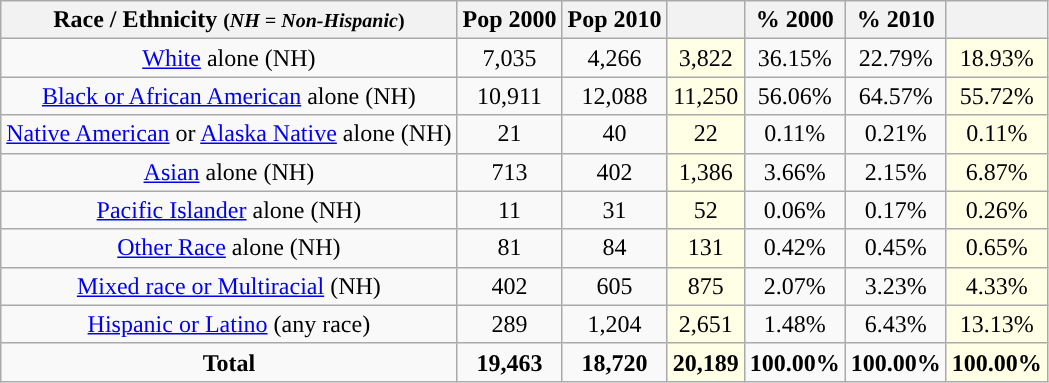<table class="wikitable" style="text-align:center;">
<tr>
<th>Race / Ethnicity <small>(<em>NH = Non-Hispanic</em>)</small></th>
<th>Pop 2000</th>
<th>Pop 2010</th>
<th></th>
<th>% 2000</th>
<th>% 2010</th>
<th></th>
</tr>
<tr>
<td><a href='#'>White</a> alone (NH)</td>
<td>7,035</td>
<td>4,266</td>
<td style='background: #ffffe6;'>3,822</td>
<td>36.15%</td>
<td>22.79%</td>
<td style='background: #ffffe6;'>18.93%</td>
</tr>
<tr>
<td><a href='#'>Black or African American</a> alone (NH)</td>
<td>10,911</td>
<td>12,088</td>
<td style='background: #ffffe6;'>11,250</td>
<td>56.06%</td>
<td>64.57%</td>
<td style='background: #ffffe6;'>55.72%</td>
</tr>
<tr>
<td><a href='#'>Native American</a> or <a href='#'>Alaska Native</a> alone (NH)</td>
<td>21</td>
<td>40</td>
<td style='background: #ffffe6;'>22</td>
<td>0.11%</td>
<td>0.21%</td>
<td style='background: #ffffe6;'>0.11%</td>
</tr>
<tr>
<td><a href='#'>Asian</a> alone (NH)</td>
<td>713</td>
<td>402</td>
<td style='background: #ffffe6;'>1,386</td>
<td>3.66%</td>
<td>2.15%</td>
<td style='background: #ffffe6;'>6.87%</td>
</tr>
<tr>
<td><a href='#'>Pacific Islander</a> alone (NH)</td>
<td>11</td>
<td>31</td>
<td style='background: #ffffe6;'>52</td>
<td>0.06%</td>
<td>0.17%</td>
<td style='background: #ffffe6;'>0.26%</td>
</tr>
<tr>
<td><a href='#'>Other Race</a> alone (NH)</td>
<td>81</td>
<td>84</td>
<td style='background: #ffffe6;'>131</td>
<td>0.42%</td>
<td>0.45%</td>
<td style='background: #ffffe6;'>0.65%</td>
</tr>
<tr>
<td><a href='#'>Mixed race or Multiracial</a> (NH)</td>
<td>402</td>
<td>605</td>
<td style='background: #ffffe6;'>875</td>
<td>2.07%</td>
<td>3.23%</td>
<td style='background: #ffffe6;'>4.33%</td>
</tr>
<tr>
<td><a href='#'>Hispanic or Latino</a> (any race)</td>
<td>289</td>
<td>1,204</td>
<td style='background: #ffffe6;'>2,651</td>
<td>1.48%</td>
<td>6.43%</td>
<td style='background: #ffffe6;'>13.13%</td>
</tr>
<tr>
<td><strong>Total</strong></td>
<td><strong>19,463</strong></td>
<td><strong>18,720</strong></td>
<td style='background: #ffffe6;'><strong>20,189</strong></td>
<td><strong>100.00%</strong></td>
<td><strong>100.00%</strong></td>
<td style='background: #ffffe6;'><strong>100.00%</strong></td>
</tr>
</table>
